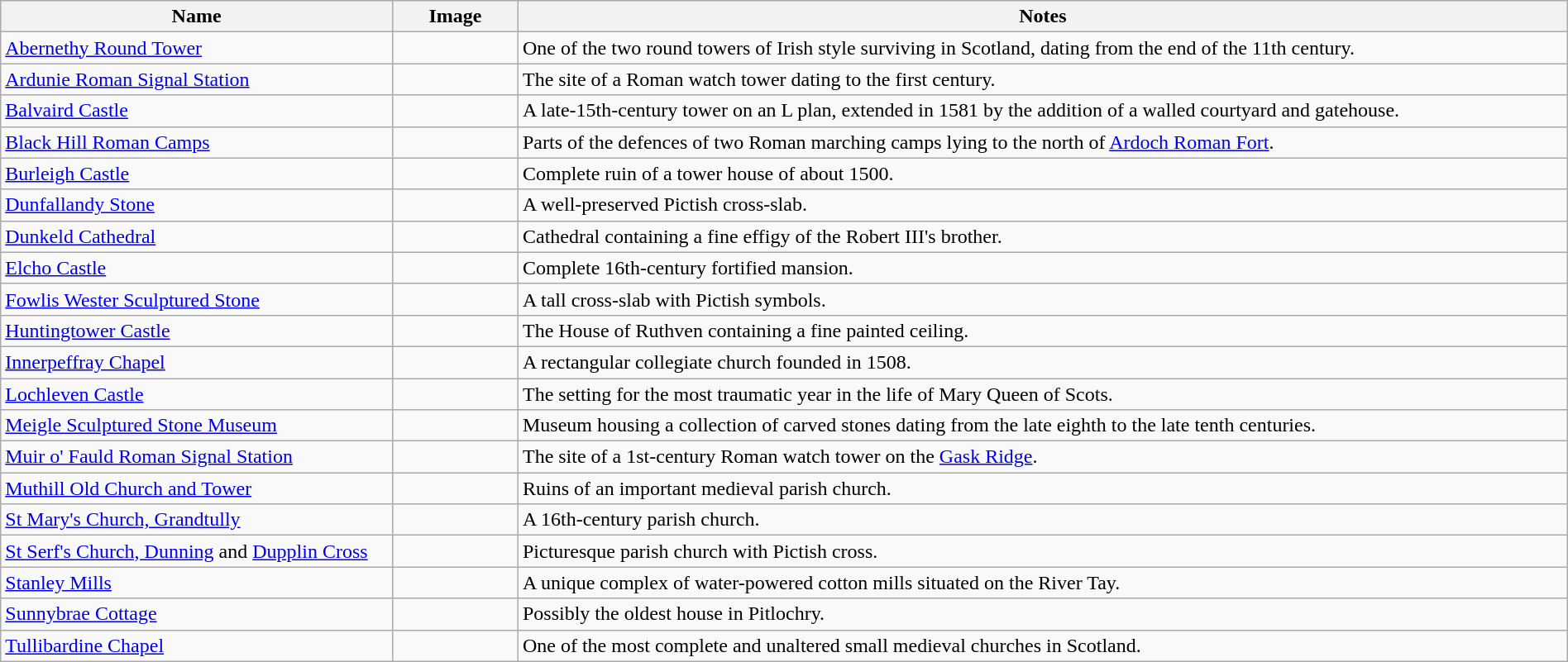<table class="wikitable" width="100%">
<tr>
<th width="25%">Name<br></th>
<th width="94px">Image</th>
<th>Notes</th>
</tr>
<tr>
<td><a href='#'>Abernethy Round Tower</a></td>
<td></td>
<td>One of the two round towers of Irish style surviving in Scotland, dating from the end of the 11th century.</td>
</tr>
<tr>
<td><a href='#'>Ardunie Roman Signal Station</a></td>
<td></td>
<td>The site of a Roman watch tower dating to the first century.</td>
</tr>
<tr>
<td><a href='#'>Balvaird Castle</a></td>
<td></td>
<td>A late-15th-century tower on an L plan, extended in 1581 by the addition of a walled courtyard and gatehouse.</td>
</tr>
<tr>
<td><a href='#'>Black Hill Roman Camps</a></td>
<td></td>
<td>Parts of the defences of two Roman marching camps lying to the north of <a href='#'>Ardoch Roman Fort</a>.</td>
</tr>
<tr>
<td><a href='#'>Burleigh Castle</a></td>
<td></td>
<td>Complete ruin of a tower house of about 1500.</td>
</tr>
<tr>
<td><a href='#'>Dunfallandy Stone</a></td>
<td></td>
<td>A well-preserved Pictish cross-slab.</td>
</tr>
<tr>
<td><a href='#'>Dunkeld Cathedral</a></td>
<td></td>
<td>Cathedral containing a fine effigy of the Robert III's brother.</td>
</tr>
<tr>
<td><a href='#'>Elcho Castle</a></td>
<td></td>
<td>Complete 16th-century fortified mansion.</td>
</tr>
<tr>
<td><a href='#'>Fowlis Wester Sculptured Stone</a></td>
<td></td>
<td>A tall cross-slab with Pictish symbols.</td>
</tr>
<tr>
<td><a href='#'>Huntingtower Castle</a></td>
<td></td>
<td>The House of Ruthven containing a fine painted ceiling.</td>
</tr>
<tr>
<td><a href='#'>Innerpeffray Chapel</a></td>
<td></td>
<td>A rectangular collegiate church founded in 1508.</td>
</tr>
<tr>
<td><a href='#'>Lochleven Castle</a></td>
<td></td>
<td>The setting for the most traumatic year in the life of Mary Queen of Scots.</td>
</tr>
<tr>
<td><a href='#'>Meigle Sculptured Stone Museum</a></td>
<td></td>
<td>Museum housing a collection of carved stones dating from the late eighth to the late tenth centuries.</td>
</tr>
<tr>
<td><a href='#'>Muir o' Fauld Roman Signal Station</a></td>
<td></td>
<td>The site of a 1st-century Roman watch tower on the <a href='#'>Gask Ridge</a>.</td>
</tr>
<tr>
<td><a href='#'>Muthill Old Church and Tower</a></td>
<td></td>
<td>Ruins of an important medieval parish church.</td>
</tr>
<tr>
<td><a href='#'>St Mary's Church, Grandtully</a></td>
<td></td>
<td>A 16th-century parish church.</td>
</tr>
<tr>
<td><a href='#'>St Serf's Church, Dunning</a> and <a href='#'>Dupplin Cross</a></td>
<td></td>
<td>Picturesque parish church with Pictish cross.</td>
</tr>
<tr>
<td><a href='#'>Stanley Mills</a></td>
<td></td>
<td>A unique complex of water-powered cotton mills situated on the River Tay.</td>
</tr>
<tr>
<td><a href='#'>Sunnybrae Cottage</a></td>
<td></td>
<td>Possibly the oldest house in Pitlochry.</td>
</tr>
<tr>
<td><a href='#'>Tullibardine Chapel</a></td>
<td></td>
<td>One of the most complete and unaltered small medieval churches in Scotland.</td>
</tr>
</table>
